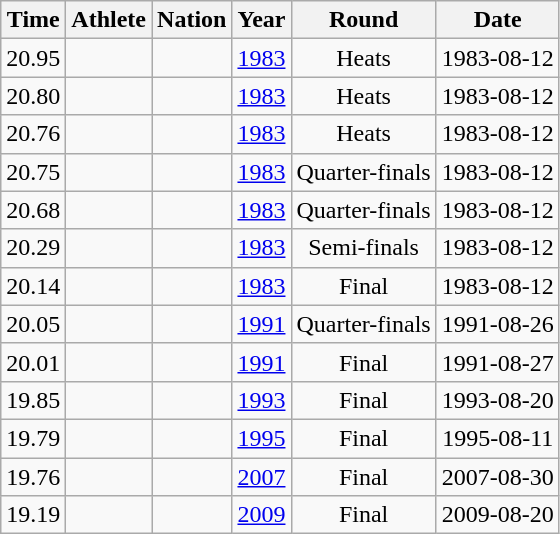<table class="wikitable sortable" style="text-align:center">
<tr>
<th>Time</th>
<th>Athlete</th>
<th>Nation</th>
<th>Year</th>
<th>Round</th>
<th>Date</th>
</tr>
<tr>
<td>20.95</td>
<td align=left></td>
<td align=left></td>
<td><a href='#'>1983</a></td>
<td>Heats</td>
<td>1983-08-12</td>
</tr>
<tr>
<td>20.80</td>
<td align=left></td>
<td align=left></td>
<td><a href='#'>1983</a></td>
<td>Heats</td>
<td>1983-08-12</td>
</tr>
<tr>
<td>20.76</td>
<td align=left></td>
<td align=left></td>
<td><a href='#'>1983</a></td>
<td>Heats</td>
<td>1983-08-12</td>
</tr>
<tr>
<td>20.75</td>
<td align=left></td>
<td align=left></td>
<td><a href='#'>1983</a></td>
<td>Quarter-finals</td>
<td>1983-08-12</td>
</tr>
<tr>
<td>20.68</td>
<td align=left></td>
<td align=left></td>
<td><a href='#'>1983</a></td>
<td>Quarter-finals</td>
<td>1983-08-12</td>
</tr>
<tr>
<td>20.29</td>
<td align=left></td>
<td align=left></td>
<td><a href='#'>1983</a></td>
<td>Semi-finals</td>
<td>1983-08-12</td>
</tr>
<tr>
<td>20.14</td>
<td align=left></td>
<td align=left></td>
<td><a href='#'>1983</a></td>
<td>Final</td>
<td>1983-08-12</td>
</tr>
<tr>
<td>20.05</td>
<td align=left></td>
<td align=left></td>
<td><a href='#'>1991</a></td>
<td>Quarter-finals</td>
<td>1991-08-26</td>
</tr>
<tr>
<td>20.01</td>
<td align=left></td>
<td align=left></td>
<td><a href='#'>1991</a></td>
<td>Final</td>
<td>1991-08-27</td>
</tr>
<tr>
<td>19.85</td>
<td align=left></td>
<td align=left></td>
<td><a href='#'>1993</a></td>
<td>Final</td>
<td>1993-08-20</td>
</tr>
<tr>
<td>19.79</td>
<td align=left></td>
<td align=left></td>
<td><a href='#'>1995</a></td>
<td>Final</td>
<td>1995-08-11</td>
</tr>
<tr>
<td>19.76</td>
<td align=left></td>
<td align=left></td>
<td><a href='#'>2007</a></td>
<td>Final</td>
<td>2007-08-30</td>
</tr>
<tr>
<td>19.19 <strong></strong></td>
<td align=left></td>
<td align=left></td>
<td><a href='#'>2009</a></td>
<td>Final</td>
<td>2009-08-20</td>
</tr>
</table>
